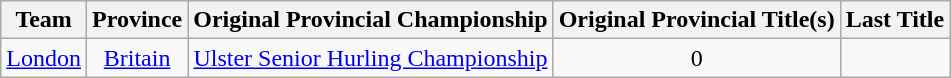<table class="wikitable sortable" style="text-align:center">
<tr>
<th>Team</th>
<th>Province</th>
<th>Original Provincial Championship</th>
<th>Original Provincial Title(s)</th>
<th>Last Title</th>
</tr>
<tr>
<td style="text-align:left"><a href='#'>London</a></td>
<td><a href='#'>Britain</a></td>
<td><a href='#'>Ulster Senior Hurling Championship</a></td>
<td>0</td>
<td></td>
</tr>
</table>
